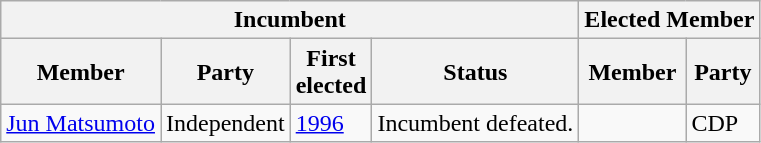<table class="wikitable sortable">
<tr>
<th colspan=4>Incumbent</th>
<th colspan=2>Elected Member</th>
</tr>
<tr>
<th>Member</th>
<th>Party</th>
<th>First<br>elected</th>
<th>Status</th>
<th>Member</th>
<th>Party</th>
</tr>
<tr>
<td><a href='#'>Jun Matsumoto</a></td>
<td>Independent</td>
<td><a href='#'>1996</a></td>
<td>Incumbent defeated.</td>
<td></td>
<td>CDP</td>
</tr>
</table>
